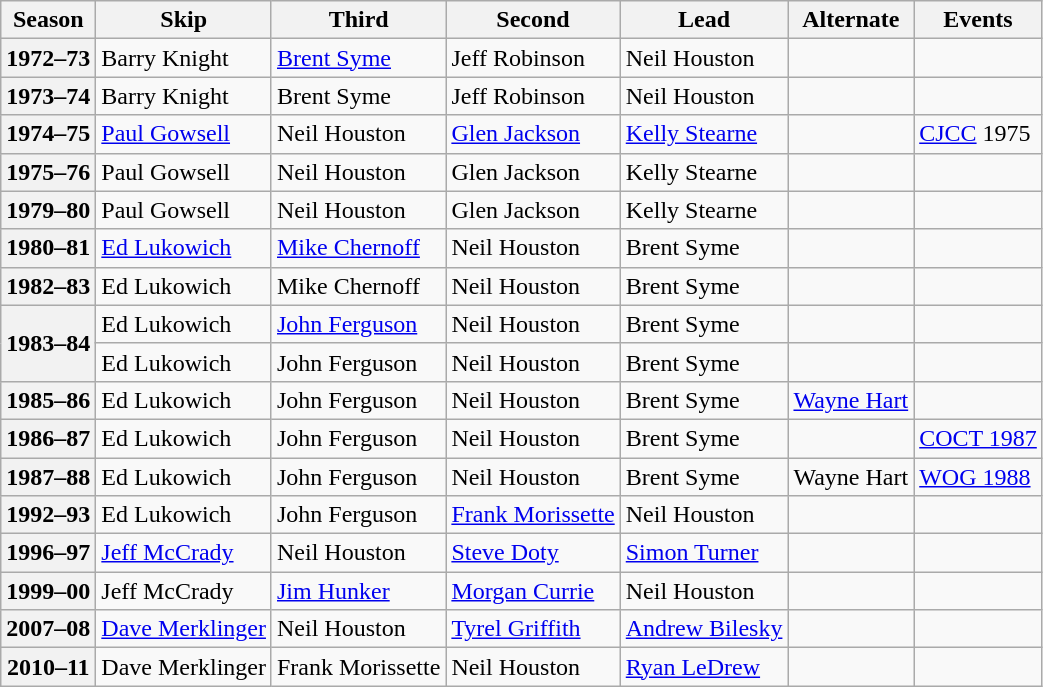<table class="wikitable">
<tr>
<th scope="col">Season</th>
<th scope="col">Skip</th>
<th scope="col">Third</th>
<th scope="col">Second</th>
<th scope="col">Lead</th>
<th scope="col">Alternate</th>
<th scope="col">Events</th>
</tr>
<tr>
<th scope="row">1972–73</th>
<td>Barry Knight</td>
<td><a href='#'>Brent Syme</a></td>
<td>Jeff Robinson</td>
<td>Neil Houston</td>
<td></td>
<td></td>
</tr>
<tr>
<th scope="row">1973–74</th>
<td>Barry Knight</td>
<td>Brent Syme</td>
<td>Jeff Robinson</td>
<td>Neil Houston</td>
<td></td>
<td></td>
</tr>
<tr>
<th scope="row">1974–75</th>
<td><a href='#'>Paul Gowsell</a></td>
<td>Neil Houston</td>
<td><a href='#'>Glen Jackson</a></td>
<td><a href='#'>Kelly Stearne</a></td>
<td></td>
<td><a href='#'>CJCC</a> 1975 </td>
</tr>
<tr>
<th scope="row">1975–76</th>
<td>Paul Gowsell</td>
<td>Neil Houston</td>
<td>Glen Jackson</td>
<td>Kelly Stearne</td>
<td></td>
<td> </td>
</tr>
<tr>
<th scope="row">1979–80</th>
<td>Paul Gowsell</td>
<td>Neil Houston</td>
<td>Glen Jackson</td>
<td>Kelly Stearne</td>
<td></td>
<td> </td>
</tr>
<tr>
<th scope="row">1980–81</th>
<td><a href='#'>Ed Lukowich</a></td>
<td><a href='#'>Mike Chernoff</a></td>
<td>Neil Houston</td>
<td>Brent Syme</td>
<td></td>
<td></td>
</tr>
<tr>
<th scope="row">1982–83</th>
<td>Ed Lukowich</td>
<td>Mike Chernoff</td>
<td>Neil Houston</td>
<td>Brent Syme</td>
<td></td>
<td> </td>
</tr>
<tr>
<th scope="row" rowspan="2">1983–84</th>
<td>Ed Lukowich</td>
<td><a href='#'>John Ferguson</a></td>
<td>Neil Houston</td>
<td>Brent Syme</td>
<td></td>
<td> </td>
</tr>
<tr>
<td>Ed Lukowich</td>
<td>John Ferguson</td>
<td>Neil Houston</td>
<td>Brent Syme</td>
<td></td>
<td> </td>
</tr>
<tr>
<th scope="row">1985–86</th>
<td>Ed Lukowich</td>
<td>John Ferguson</td>
<td>Neil Houston</td>
<td>Brent Syme</td>
<td><a href='#'>Wayne Hart</a></td>
<td> <br> </td>
</tr>
<tr>
<th scope="row">1986–87</th>
<td>Ed Lukowich</td>
<td>John Ferguson</td>
<td>Neil Houston</td>
<td>Brent Syme</td>
<td></td>
<td><a href='#'>COCT 1987</a> </td>
</tr>
<tr>
<th scope="row">1987–88</th>
<td>Ed Lukowich</td>
<td>John Ferguson</td>
<td>Neil Houston</td>
<td>Brent Syme</td>
<td>Wayne Hart</td>
<td><a href='#'>WOG 1988</a> </td>
</tr>
<tr>
<th scope="row">1992–93</th>
<td>Ed Lukowich</td>
<td>John Ferguson</td>
<td><a href='#'>Frank Morissette</a></td>
<td>Neil Houston</td>
<td></td>
<td></td>
</tr>
<tr>
<th scope="row">1996–97</th>
<td><a href='#'>Jeff McCrady</a></td>
<td>Neil Houston</td>
<td><a href='#'>Steve Doty</a></td>
<td><a href='#'>Simon Turner</a></td>
<td></td>
<td></td>
</tr>
<tr>
<th scope="row">1999–00</th>
<td>Jeff McCrady</td>
<td><a href='#'>Jim Hunker</a></td>
<td><a href='#'>Morgan Currie</a></td>
<td>Neil Houston</td>
<td></td>
<td></td>
</tr>
<tr>
<th scope="row">2007–08</th>
<td><a href='#'>Dave Merklinger</a></td>
<td>Neil Houston</td>
<td><a href='#'>Tyrel Griffith</a></td>
<td><a href='#'>Andrew Bilesky</a></td>
<td></td>
<td></td>
</tr>
<tr>
<th scope="row">2010–11</th>
<td>Dave Merklinger</td>
<td>Frank Morissette</td>
<td>Neil Houston</td>
<td><a href='#'>Ryan LeDrew</a></td>
<td></td>
<td></td>
</tr>
</table>
